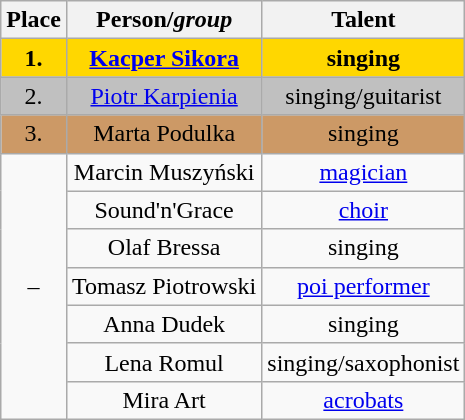<table class="sortable wikitable" style="text-align: center;">
<tr>
<th>Place</th>
<th>Person/<em>group</em></th>
<th>Talent</th>
</tr>
<tr bgcolor=gold>
<td><strong>1.</strong></td>
<td><strong><a href='#'>Kacper Sikora</a></strong></td>
<td><strong>singing</strong></td>
</tr>
<tr bgcolor=silver>
<td>2.</td>
<td><a href='#'>Piotr Karpienia</a></td>
<td>singing/guitarist</td>
</tr>
<tr bgcolor="#cc9966">
<td>3.</td>
<td>Marta Podulka</td>
<td>singing</td>
</tr>
<tr>
<td rowspan="7">–</td>
<td>Marcin Muszyński</td>
<td><a href='#'>magician</a></td>
</tr>
<tr>
<td>Sound'n'Grace</td>
<td><a href='#'>choir</a></td>
</tr>
<tr>
<td>Olaf Bressa</td>
<td>singing</td>
</tr>
<tr>
<td>Tomasz Piotrowski</td>
<td><a href='#'>poi performer</a></td>
</tr>
<tr>
<td>Anna Dudek</td>
<td>singing</td>
</tr>
<tr>
<td>Lena Romul</td>
<td>singing/saxophonist</td>
</tr>
<tr>
<td>Mira Art</td>
<td><a href='#'>acrobats</a></td>
</tr>
</table>
